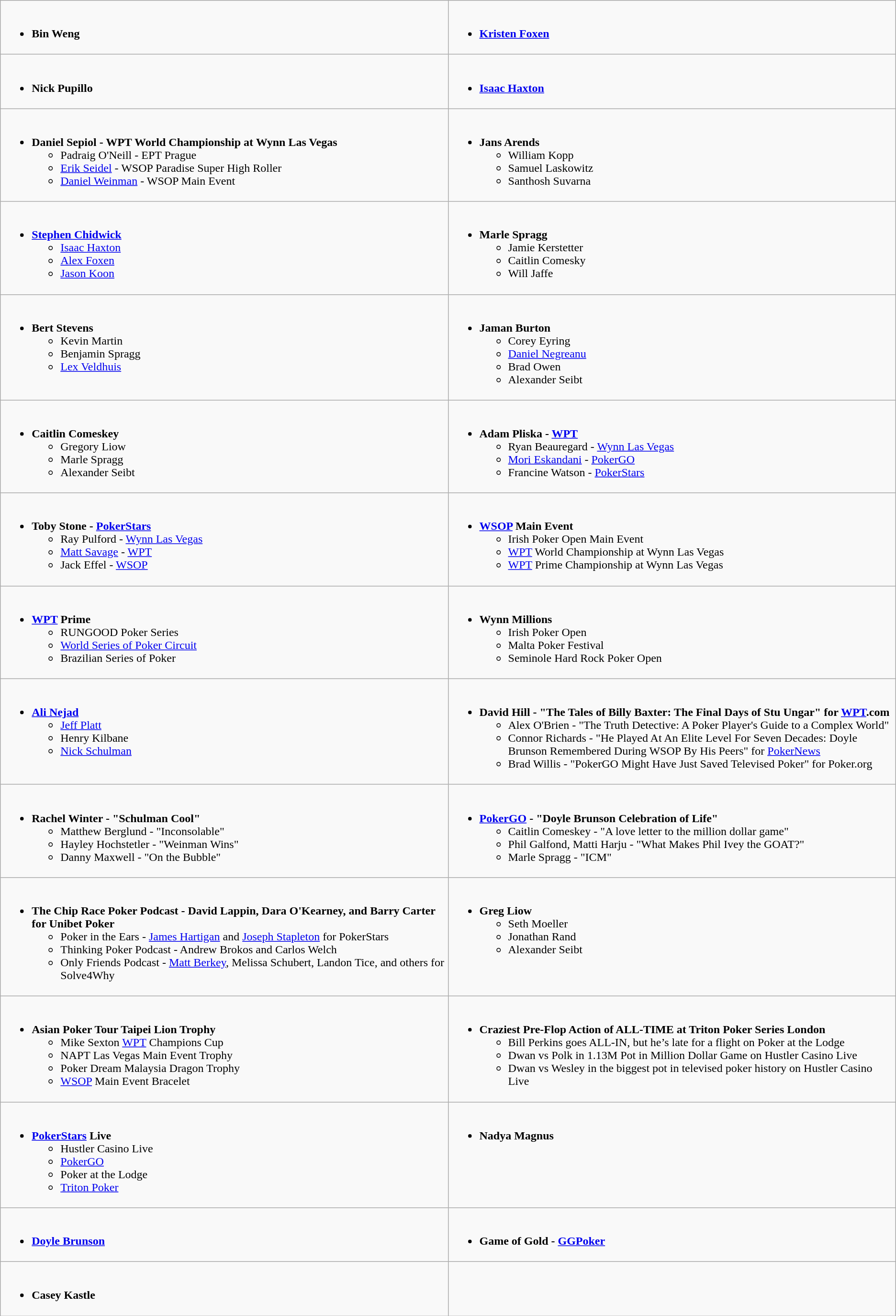<table class="wikitable" role="presentation">
<tr>
<td style="vertical-align:top; width:50%;"><br><ul><li><strong>Bin Weng</strong></li></ul></td>
<td style="vertical-align:top; width:50%;"><br><ul><li><strong><a href='#'>Kristen Foxen</a></strong></li></ul></td>
</tr>
<tr>
<td style="vertical-align:top; width:50%;"><br><ul><li><strong>Nick Pupillo</strong></li></ul></td>
<td style="vertical-align:top; width:50%;"><br><ul><li><strong><a href='#'>Isaac Haxton</a></strong></li></ul></td>
</tr>
<tr>
<td style="vertical-align:top; width:50%;"><br><ul><li><strong>Daniel Sepiol - WPT World Championship at Wynn Las Vegas</strong><ul><li>Padraig O'Neill - EPT Prague</li><li><a href='#'>Erik Seidel</a> - WSOP Paradise Super High Roller</li><li><a href='#'>Daniel Weinman</a> - WSOP Main Event</li></ul></li></ul></td>
<td style="vertical-align:top; width:50%;"><br><ul><li><strong>Jans Arends</strong><ul><li>William Kopp</li><li>Samuel Laskowitz</li><li>Santhosh Suvarna</li></ul></li></ul></td>
</tr>
<tr>
<td><br><ul><li><strong><a href='#'>Stephen Chidwick</a></strong><ul><li><a href='#'>Isaac Haxton</a></li><li><a href='#'>Alex Foxen</a></li><li><a href='#'>Jason Koon</a></li></ul></li></ul></td>
<td style="vertical-align:top; width:50%;"><br><ul><li><strong>Marle Spragg</strong><ul><li>Jamie Kerstetter</li><li>Caitlin Comesky</li><li>Will Jaffe</li></ul></li></ul></td>
</tr>
<tr>
<td style="vertical-align:top; width:50%;"><br><ul><li><strong>Bert Stevens</strong><ul><li>Kevin Martin</li><li>Benjamin Spragg</li><li><a href='#'>Lex Veldhuis</a></li></ul></li></ul></td>
<td style="vertical-align:top; width:50%;"><br><ul><li><strong>Jaman Burton</strong><ul><li>Corey Eyring</li><li><a href='#'>Daniel Negreanu</a></li><li>Brad Owen</li><li>Alexander Seibt</li></ul></li></ul></td>
</tr>
<tr>
<td style="vertical-align:top; width:50%;"><br><ul><li><strong>Caitlin Comeskey</strong><ul><li>Gregory Liow</li><li>Marle Spragg</li><li>Alexander Seibt</li></ul></li></ul></td>
<td style="vertical-align:top; width:50%;"><br><ul><li><strong>Adam Pliska - <a href='#'>WPT</a></strong><ul><li>Ryan Beauregard - <a href='#'>Wynn Las Vegas</a></li><li><a href='#'>Mori Eskandani</a> - <a href='#'>PokerGO</a></li><li>Francine Watson - <a href='#'>PokerStars</a></li></ul></li></ul></td>
</tr>
<tr>
<td style="vertical-align:top; width:50%;"><br><ul><li><strong>Toby Stone - <a href='#'>PokerStars</a></strong><ul><li>Ray Pulford - <a href='#'>Wynn Las Vegas</a></li><li><a href='#'>Matt Savage</a> - <a href='#'>WPT</a></li><li>Jack Effel - <a href='#'>WSOP</a></li></ul></li></ul></td>
<td style="vertical-align:top; width:50%;"><br><ul><li><strong><a href='#'>WSOP</a> Main Event</strong><ul><li>Irish Poker Open Main Event</li><li><a href='#'>WPT</a> World Championship at Wynn Las Vegas</li><li><a href='#'>WPT</a> Prime Championship at Wynn Las Vegas</li></ul></li></ul></td>
</tr>
<tr>
<td style="vertical-align:top; width:50%;"><br><ul><li><strong><a href='#'>WPT</a> Prime</strong><ul><li>RUNGOOD Poker Series</li><li><a href='#'>World Series of Poker Circuit</a></li><li>Brazilian Series of Poker</li></ul></li></ul></td>
<td style="vertical-align:top; width:50%;"><br><ul><li><strong>Wynn Millions</strong><ul><li>Irish Poker Open</li><li>Malta Poker Festival</li><li>Seminole Hard Rock Poker Open</li></ul></li></ul></td>
</tr>
<tr>
<td style="vertical-align:top; width:50%;"><br><ul><li><strong><a href='#'>Ali Nejad</a></strong><ul><li><a href='#'>Jeff Platt</a></li><li>Henry Kilbane</li><li><a href='#'>Nick Schulman</a></li></ul></li></ul></td>
<td style="vertical-align:top; width:50%;"><br><ul><li><strong>David Hill - "The Tales of Billy Baxter: The Final Days of Stu Ungar" for <a href='#'>WPT</a>.com</strong><ul><li>Alex O'Brien - "The Truth Detective: A Poker Player's Guide to a Complex World"</li><li>Connor Richards - "He Played At An Elite Level For Seven Decades: Doyle Brunson Remembered During WSOP By His Peers" for <a href='#'>PokerNews</a></li><li>Brad Willis - "PokerGO Might Have Just Saved Televised Poker" for Poker.org</li></ul></li></ul></td>
</tr>
<tr>
<td style="vertical-align:top; width:50%;"><br><ul><li><strong>Rachel Winter - "Schulman Cool"</strong><ul><li>Matthew Berglund - "Inconsolable"</li><li>Hayley Hochstetler - "Weinman Wins"</li><li>Danny Maxwell - "On the Bubble"</li></ul></li></ul></td>
<td style="vertical-align:top; width:50%;"><br><ul><li><strong><a href='#'>PokerGO</a> - "Doyle Brunson Celebration of Life"</strong><ul><li>Caitlin Comeskey - "A love letter to the million dollar game"</li><li>Phil Galfond, Matti Harju - "What Makes Phil Ivey the GOAT?"</li><li>Marle Spragg - "ICM"</li></ul></li></ul></td>
</tr>
<tr>
<td style="vertical-align:top; width:50%;"><br><ul><li><strong>The Chip Race Poker Podcast - David Lappin, Dara O'Kearney, and Barry Carter for Unibet Poker</strong><ul><li>Poker in the Ears - <a href='#'>James Hartigan</a> and <a href='#'>Joseph Stapleton</a> for PokerStars</li><li>Thinking Poker Podcast - Andrew Brokos and Carlos Welch</li><li>Only Friends Podcast - <a href='#'>Matt Berkey</a>, Melissa Schubert, Landon Tice, and others for Solve4Why</li></ul></li></ul></td>
<td style="vertical-align:top; width:50%;"><br><ul><li><strong>Greg Liow</strong><ul><li>Seth Moeller</li><li>Jonathan Rand</li><li>Alexander Seibt</li></ul></li></ul></td>
</tr>
<tr>
<td style="vertical-align:top; width:50%;"><br><ul><li><strong>Asian Poker Tour Taipei Lion Trophy</strong><ul><li>Mike Sexton <a href='#'>WPT</a> Champions Cup</li><li>NAPT Las Vegas Main Event Trophy</li><li>Poker Dream Malaysia Dragon Trophy</li><li><a href='#'>WSOP</a> Main Event Bracelet</li></ul></li></ul></td>
<td style="vertical-align:top; width:50%;"><br><ul><li><strong>Craziest Pre-Flop Action of ALL-TIME at Triton Poker Series London</strong><ul><li>Bill Perkins goes ALL-IN, but he’s late for a flight on Poker at the Lodge</li><li>Dwan vs Polk in 1.13M Pot in Million Dollar Game on Hustler Casino Live</li><li>Dwan vs Wesley in the biggest pot in televised poker history on Hustler Casino Live</li></ul></li></ul></td>
</tr>
<tr>
<td style="vertical-align:top; width:50%;"><br><ul><li><strong><a href='#'>PokerStars</a> Live</strong><ul><li>Hustler Casino Live</li><li><a href='#'>PokerGO</a></li><li>Poker at the Lodge</li><li><a href='#'>Triton Poker</a></li></ul></li></ul></td>
<td style="vertical-align:top; width:50%;"><br><ul><li><strong>Nadya Magnus</strong></li></ul></td>
</tr>
<tr>
<td><br><ul><li><strong><a href='#'>Doyle Brunson</a></strong></li></ul></td>
<td><br><ul><li><strong>Game of Gold - <a href='#'>GGPoker</a></strong></li></ul></td>
</tr>
<tr>
<td><br><ul><li><strong>Casey Kastle</strong></li></ul></td>
<td></td>
</tr>
</table>
